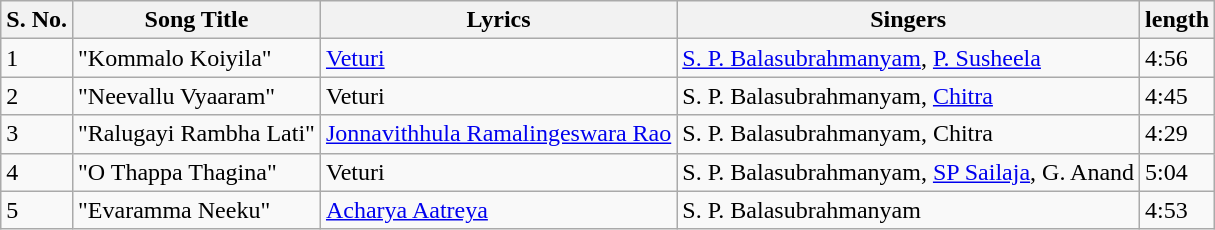<table class="wikitable">
<tr>
<th>S. No.</th>
<th>Song Title</th>
<th>Lyrics</th>
<th>Singers</th>
<th>length</th>
</tr>
<tr>
<td>1</td>
<td>"Kommalo Koiyila"</td>
<td><a href='#'>Veturi</a></td>
<td><a href='#'>S. P. Balasubrahmanyam</a>, <a href='#'>P. Susheela</a></td>
<td>4:56</td>
</tr>
<tr>
<td>2</td>
<td>"Neevallu Vyaaram"</td>
<td>Veturi</td>
<td>S. P. Balasubrahmanyam, <a href='#'>Chitra</a></td>
<td>4:45</td>
</tr>
<tr>
<td>3</td>
<td>"Ralugayi Rambha Lati"</td>
<td><a href='#'>Jonnavithhula Ramalingeswara Rao</a></td>
<td>S. P. Balasubrahmanyam, Chitra</td>
<td>4:29</td>
</tr>
<tr>
<td>4</td>
<td>"O Thappa Thagina"</td>
<td>Veturi</td>
<td>S. P. Balasubrahmanyam, <a href='#'>SP Sailaja</a>, G. Anand</td>
<td>5:04</td>
</tr>
<tr>
<td>5</td>
<td>"Evaramma Neeku"</td>
<td><a href='#'>Acharya Aatreya</a></td>
<td>S. P. Balasubrahmanyam</td>
<td>4:53</td>
</tr>
</table>
